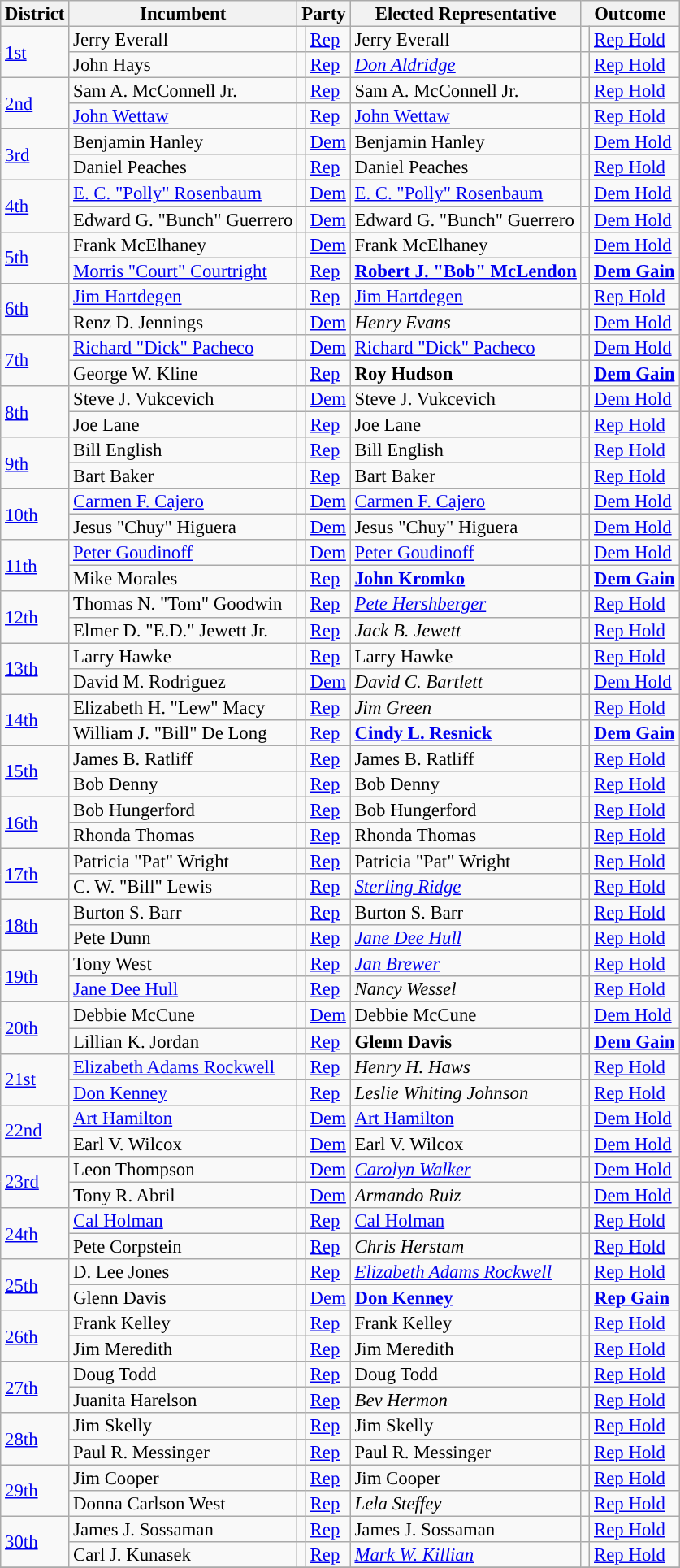<table class="sortable wikitable" style="font-size:95%;line-height:14px;">
<tr>
<th>District</th>
<th>Incumbent</th>
<th colspan="2">Party</th>
<th>Elected Representative</th>
<th colspan="2">Outcome</th>
</tr>
<tr>
<td rowspan="2"><a href='#'>1st</a></td>
<td>Jerry Everall</td>
<td style="background:"></td>
<td><a href='#'>Rep</a></td>
<td>Jerry Everall</td>
<td style="background:"></td>
<td><a href='#'>Rep Hold</a></td>
</tr>
<tr>
<td>John Hays</td>
<td style="background:"></td>
<td><a href='#'>Rep</a></td>
<td><em><a href='#'>Don Aldridge</a></em></td>
<td style="background:"></td>
<td><a href='#'>Rep Hold</a></td>
</tr>
<tr>
<td rowspan="2"><a href='#'>2nd</a></td>
<td>Sam A. McConnell Jr.</td>
<td style="background:"></td>
<td><a href='#'>Rep</a></td>
<td>Sam A. McConnell Jr.</td>
<td style="background:"></td>
<td><a href='#'>Rep Hold</a></td>
</tr>
<tr>
<td><a href='#'>John Wettaw</a></td>
<td style="background:"></td>
<td><a href='#'>Rep</a></td>
<td><a href='#'>John Wettaw</a></td>
<td style="background:"></td>
<td><a href='#'>Rep Hold</a></td>
</tr>
<tr>
<td rowspan="2"><a href='#'>3rd</a></td>
<td>Benjamin Hanley</td>
<td style="background:"></td>
<td><a href='#'>Dem</a></td>
<td>Benjamin Hanley</td>
<td style="background:"></td>
<td><a href='#'>Dem Hold</a></td>
</tr>
<tr>
<td>Daniel Peaches</td>
<td style="background:"></td>
<td><a href='#'>Rep</a></td>
<td>Daniel Peaches</td>
<td style="background:"></td>
<td><a href='#'>Rep Hold</a></td>
</tr>
<tr>
<td rowspan="2"><a href='#'>4th</a></td>
<td><a href='#'>E. C. "Polly" Rosenbaum</a></td>
<td style="background:"></td>
<td><a href='#'>Dem</a></td>
<td><a href='#'>E. C. "Polly" Rosenbaum</a></td>
<td style="background:"></td>
<td><a href='#'>Dem Hold</a></td>
</tr>
<tr>
<td>Edward G. "Bunch" Guerrero</td>
<td style="background:"></td>
<td><a href='#'>Dem</a></td>
<td>Edward G. "Bunch" Guerrero</td>
<td style="background:"></td>
<td><a href='#'>Dem Hold</a></td>
</tr>
<tr>
<td rowspan="2"><a href='#'>5th</a></td>
<td>Frank McElhaney</td>
<td style="background:"></td>
<td><a href='#'>Dem</a></td>
<td>Frank McElhaney</td>
<td style="background:"></td>
<td><a href='#'>Dem Hold</a></td>
</tr>
<tr>
<td><a href='#'>Morris "Court" Courtright</a></td>
<td style="background:"></td>
<td><a href='#'>Rep</a></td>
<td><strong><a href='#'>Robert J. "Bob" McLendon</a></strong></td>
<td style="background:"></td>
<td><strong><a href='#'>Dem Gain</a></strong></td>
</tr>
<tr>
<td rowspan="2"><a href='#'>6th</a></td>
<td><a href='#'>Jim Hartdegen</a></td>
<td style="background:"></td>
<td><a href='#'>Rep</a></td>
<td><a href='#'>Jim Hartdegen</a></td>
<td style="background:"></td>
<td><a href='#'>Rep Hold</a></td>
</tr>
<tr>
<td>Renz D. Jennings</td>
<td style="background:"></td>
<td><a href='#'>Dem</a></td>
<td><em>Henry Evans</em></td>
<td style="background:"></td>
<td><a href='#'>Dem Hold</a></td>
</tr>
<tr>
<td rowspan="2"><a href='#'>7th</a></td>
<td><a href='#'>Richard "Dick" Pacheco</a></td>
<td style="background:"></td>
<td><a href='#'>Dem</a></td>
<td><a href='#'>Richard "Dick" Pacheco</a></td>
<td style="background:"></td>
<td><a href='#'>Dem Hold</a></td>
</tr>
<tr>
<td>George W. Kline</td>
<td style="background:"></td>
<td><a href='#'>Rep</a></td>
<td><strong>Roy Hudson</strong></td>
<td style="background:"></td>
<td><strong><a href='#'>Dem Gain</a></strong></td>
</tr>
<tr>
<td rowspan="2"><a href='#'>8th</a></td>
<td>Steve J. Vukcevich</td>
<td style="background:"></td>
<td><a href='#'>Dem</a></td>
<td>Steve J. Vukcevich</td>
<td style="background:"></td>
<td><a href='#'>Dem Hold</a></td>
</tr>
<tr>
<td>Joe Lane</td>
<td style="background:"></td>
<td><a href='#'>Rep</a></td>
<td>Joe Lane</td>
<td style="background:"></td>
<td><a href='#'>Rep Hold</a></td>
</tr>
<tr>
<td rowspan="2"><a href='#'>9th</a></td>
<td>Bill English</td>
<td style="background:"></td>
<td><a href='#'>Rep</a></td>
<td>Bill English</td>
<td style="background:"></td>
<td><a href='#'>Rep Hold</a></td>
</tr>
<tr>
<td>Bart Baker</td>
<td style="background:"></td>
<td><a href='#'>Rep</a></td>
<td>Bart Baker</td>
<td style="background:"></td>
<td><a href='#'>Rep Hold</a></td>
</tr>
<tr>
<td rowspan="2"><a href='#'>10th</a></td>
<td><a href='#'>Carmen F. Cajero</a></td>
<td style="background:"></td>
<td><a href='#'>Dem</a></td>
<td><a href='#'>Carmen F. Cajero</a></td>
<td style="background:"></td>
<td><a href='#'>Dem Hold</a></td>
</tr>
<tr>
<td>Jesus "Chuy" Higuera</td>
<td style="background:"></td>
<td><a href='#'>Dem</a></td>
<td>Jesus "Chuy" Higuera</td>
<td style="background:"></td>
<td><a href='#'>Dem Hold</a></td>
</tr>
<tr>
<td rowspan="2"><a href='#'>11th</a></td>
<td><a href='#'>Peter Goudinoff</a></td>
<td style="background:"></td>
<td><a href='#'>Dem</a></td>
<td><a href='#'>Peter Goudinoff</a></td>
<td style="background:"></td>
<td><a href='#'>Dem Hold</a></td>
</tr>
<tr>
<td>Mike Morales</td>
<td style="background:"></td>
<td><a href='#'>Rep</a></td>
<td><strong><a href='#'>John Kromko</a></strong></td>
<td style="background:"></td>
<td><strong><a href='#'>Dem Gain</a></strong></td>
</tr>
<tr>
<td rowspan="2"><a href='#'>12th</a></td>
<td>Thomas N. "Tom" Goodwin</td>
<td style="background:"></td>
<td><a href='#'>Rep</a></td>
<td><em><a href='#'>Pete Hershberger</a></em></td>
<td style="background:"></td>
<td><a href='#'>Rep Hold</a></td>
</tr>
<tr>
<td>Elmer D. "E.D." Jewett Jr.</td>
<td style="background:"></td>
<td><a href='#'>Rep</a></td>
<td><em>Jack B. Jewett</em></td>
<td style="background:"></td>
<td><a href='#'>Rep Hold</a></td>
</tr>
<tr>
<td rowspan="2"><a href='#'>13th</a></td>
<td>Larry Hawke</td>
<td style="background:"></td>
<td><a href='#'>Rep</a></td>
<td>Larry Hawke</td>
<td style="background:"></td>
<td><a href='#'>Rep Hold</a></td>
</tr>
<tr>
<td>David M. Rodriguez</td>
<td style="background:"></td>
<td><a href='#'>Dem</a></td>
<td><em>David C. Bartlett</em></td>
<td style="background:"></td>
<td><a href='#'>Dem Hold</a></td>
</tr>
<tr>
<td rowspan="2"><a href='#'>14th</a></td>
<td>Elizabeth H. "Lew" Macy</td>
<td style="background:"></td>
<td><a href='#'>Rep</a></td>
<td><em>Jim Green</em></td>
<td style="background:"></td>
<td><a href='#'>Rep Hold</a></td>
</tr>
<tr>
<td>William J. "Bill" De Long</td>
<td style="background:"></td>
<td><a href='#'>Rep</a></td>
<td><strong><a href='#'>Cindy L. Resnick</a></strong></td>
<td style="background:"></td>
<td><strong><a href='#'>Dem Gain</a></strong></td>
</tr>
<tr>
<td rowspan="2"><a href='#'>15th</a></td>
<td>James B. Ratliff</td>
<td style="background:"></td>
<td><a href='#'>Rep</a></td>
<td>James B. Ratliff</td>
<td style="background:"></td>
<td><a href='#'>Rep Hold</a></td>
</tr>
<tr>
<td>Bob Denny</td>
<td style="background:"></td>
<td><a href='#'>Rep</a></td>
<td>Bob Denny</td>
<td style="background:"></td>
<td><a href='#'>Rep Hold</a></td>
</tr>
<tr>
<td rowspan="2"><a href='#'>16th</a></td>
<td>Bob Hungerford</td>
<td style="background:"></td>
<td><a href='#'>Rep</a></td>
<td>Bob Hungerford</td>
<td style="background:"></td>
<td><a href='#'>Rep Hold</a></td>
</tr>
<tr>
<td>Rhonda Thomas</td>
<td style="background:"></td>
<td><a href='#'>Rep</a></td>
<td>Rhonda Thomas</td>
<td style="background:"></td>
<td><a href='#'>Rep Hold</a></td>
</tr>
<tr>
<td rowspan="2"><a href='#'>17th</a></td>
<td>Patricia "Pat" Wright</td>
<td style="background:"></td>
<td><a href='#'>Rep</a></td>
<td>Patricia "Pat" Wright</td>
<td style="background:"></td>
<td><a href='#'>Rep Hold</a></td>
</tr>
<tr>
<td>C. W. "Bill" Lewis</td>
<td style="background:"></td>
<td><a href='#'>Rep</a></td>
<td><em><a href='#'>Sterling Ridge</a></em></td>
<td style="background:"></td>
<td><a href='#'>Rep Hold</a></td>
</tr>
<tr>
<td rowspan="2"><a href='#'>18th</a></td>
<td>Burton S. Barr</td>
<td style="background:"></td>
<td><a href='#'>Rep</a></td>
<td>Burton S. Barr</td>
<td style="background:"></td>
<td><a href='#'>Rep Hold</a></td>
</tr>
<tr>
<td>Pete Dunn</td>
<td style="background:"></td>
<td><a href='#'>Rep</a></td>
<td><em><a href='#'>Jane Dee Hull</a></em></td>
<td style="background:"></td>
<td><a href='#'>Rep Hold</a></td>
</tr>
<tr>
<td rowspan="2"><a href='#'>19th</a></td>
<td>Tony West</td>
<td style="background:"></td>
<td><a href='#'>Rep</a></td>
<td><em><a href='#'>Jan Brewer</a></em></td>
<td style="background:"></td>
<td><a href='#'>Rep Hold</a></td>
</tr>
<tr>
<td><a href='#'>Jane Dee Hull</a></td>
<td style="background:"></td>
<td><a href='#'>Rep</a></td>
<td><em>Nancy Wessel</em></td>
<td style="background:"></td>
<td><a href='#'>Rep Hold</a></td>
</tr>
<tr>
<td rowspan="2"><a href='#'>20th</a></td>
<td>Debbie McCune</td>
<td style="background:"></td>
<td><a href='#'>Dem</a></td>
<td>Debbie McCune</td>
<td style="background:"></td>
<td><a href='#'>Dem Hold</a></td>
</tr>
<tr>
<td>Lillian K. Jordan</td>
<td style="background:"></td>
<td><a href='#'>Rep</a></td>
<td><strong>Glenn Davis</strong></td>
<td style="background:"></td>
<td><strong><a href='#'>Dem Gain</a></strong></td>
</tr>
<tr>
<td rowspan="2"><a href='#'>21st</a></td>
<td><a href='#'>Elizabeth Adams Rockwell</a></td>
<td style="background:"></td>
<td><a href='#'>Rep</a></td>
<td><em>Henry H. Haws</em></td>
<td style="background:"></td>
<td><a href='#'>Rep Hold</a></td>
</tr>
<tr>
<td><a href='#'>Don Kenney</a></td>
<td style="background:"></td>
<td><a href='#'>Rep</a></td>
<td><em>Leslie Whiting Johnson</em></td>
<td style="background:"></td>
<td><a href='#'>Rep Hold</a></td>
</tr>
<tr>
<td rowspan="2"><a href='#'>22nd</a></td>
<td><a href='#'>Art Hamilton</a></td>
<td style="background:"></td>
<td><a href='#'>Dem</a></td>
<td><a href='#'>Art Hamilton</a></td>
<td style="background:"></td>
<td><a href='#'>Dem Hold</a></td>
</tr>
<tr>
<td>Earl V. Wilcox</td>
<td style="background:"></td>
<td><a href='#'>Dem</a></td>
<td>Earl V. Wilcox</td>
<td style="background:"></td>
<td><a href='#'>Dem Hold</a></td>
</tr>
<tr>
<td rowspan="2"><a href='#'>23rd</a></td>
<td>Leon Thompson</td>
<td style="background:"></td>
<td><a href='#'>Dem</a></td>
<td><em><a href='#'>Carolyn Walker</a></em></td>
<td style="background:"></td>
<td><a href='#'>Dem Hold</a></td>
</tr>
<tr>
<td>Tony R. Abril</td>
<td style="background:"></td>
<td><a href='#'>Dem</a></td>
<td><em>Armando Ruiz</em></td>
<td style="background:"></td>
<td><a href='#'>Dem Hold</a></td>
</tr>
<tr>
<td rowspan="2"><a href='#'>24th</a></td>
<td><a href='#'>Cal Holman</a></td>
<td style="background:"></td>
<td><a href='#'>Rep</a></td>
<td><a href='#'>Cal Holman</a></td>
<td style="background:"></td>
<td><a href='#'>Rep Hold</a></td>
</tr>
<tr>
<td>Pete Corpstein</td>
<td style="background:"></td>
<td><a href='#'>Rep</a></td>
<td><em>Chris Herstam</em></td>
<td style="background:"></td>
<td><a href='#'>Rep Hold</a></td>
</tr>
<tr>
<td rowspan="2"><a href='#'>25th</a></td>
<td>D. Lee Jones</td>
<td style="background:"></td>
<td><a href='#'>Rep</a></td>
<td><em><a href='#'>Elizabeth Adams Rockwell</a></em></td>
<td style="background:"></td>
<td><a href='#'>Rep Hold</a></td>
</tr>
<tr>
<td>Glenn Davis</td>
<td style="background:"></td>
<td><a href='#'>Dem</a></td>
<td><strong><a href='#'>Don Kenney</a></strong></td>
<td style="background:"></td>
<td><strong><a href='#'>Rep Gain</a></strong></td>
</tr>
<tr>
<td rowspan="2"><a href='#'>26th</a></td>
<td>Frank Kelley</td>
<td style="background:"></td>
<td><a href='#'>Rep</a></td>
<td>Frank Kelley</td>
<td style="background:"></td>
<td><a href='#'>Rep Hold</a></td>
</tr>
<tr>
<td>Jim Meredith</td>
<td style="background:"></td>
<td><a href='#'>Rep</a></td>
<td>Jim Meredith</td>
<td style="background:"></td>
<td><a href='#'>Rep Hold</a></td>
</tr>
<tr>
<td rowspan="2"><a href='#'>27th</a></td>
<td>Doug Todd</td>
<td style="background:"></td>
<td><a href='#'>Rep</a></td>
<td>Doug Todd</td>
<td style="background:"></td>
<td><a href='#'>Rep Hold</a></td>
</tr>
<tr>
<td>Juanita Harelson</td>
<td style="background:"></td>
<td><a href='#'>Rep</a></td>
<td><em>Bev Hermon</em></td>
<td style="background:"></td>
<td><a href='#'>Rep Hold</a></td>
</tr>
<tr>
<td rowspan="2"><a href='#'>28th</a></td>
<td>Jim Skelly</td>
<td style="background:"></td>
<td><a href='#'>Rep</a></td>
<td>Jim Skelly</td>
<td style="background:"></td>
<td><a href='#'>Rep Hold</a></td>
</tr>
<tr>
<td>Paul R. Messinger</td>
<td style="background:"></td>
<td><a href='#'>Rep</a></td>
<td>Paul R. Messinger</td>
<td style="background:"></td>
<td><a href='#'>Rep Hold</a></td>
</tr>
<tr>
<td rowspan="2"><a href='#'>29th</a></td>
<td>Jim Cooper</td>
<td style="background:"></td>
<td><a href='#'>Rep</a></td>
<td>Jim Cooper</td>
<td style="background:"></td>
<td><a href='#'>Rep Hold</a></td>
</tr>
<tr>
<td>Donna Carlson West</td>
<td style="background:"></td>
<td><a href='#'>Rep</a></td>
<td><em>Lela Steffey</em></td>
<td style="background:"></td>
<td><a href='#'>Rep Hold</a></td>
</tr>
<tr>
<td rowspan="2"><a href='#'>30th</a></td>
<td>James J. Sossaman</td>
<td style="background:"></td>
<td><a href='#'>Rep</a></td>
<td>James J. Sossaman</td>
<td style="background:"></td>
<td><a href='#'>Rep Hold</a></td>
</tr>
<tr>
<td>Carl J. Kunasek</td>
<td style="background:"></td>
<td><a href='#'>Rep</a></td>
<td><em><a href='#'>Mark W. Killian</a></em></td>
<td style="background:"></td>
<td><a href='#'>Rep Hold</a></td>
</tr>
<tr>
</tr>
</table>
